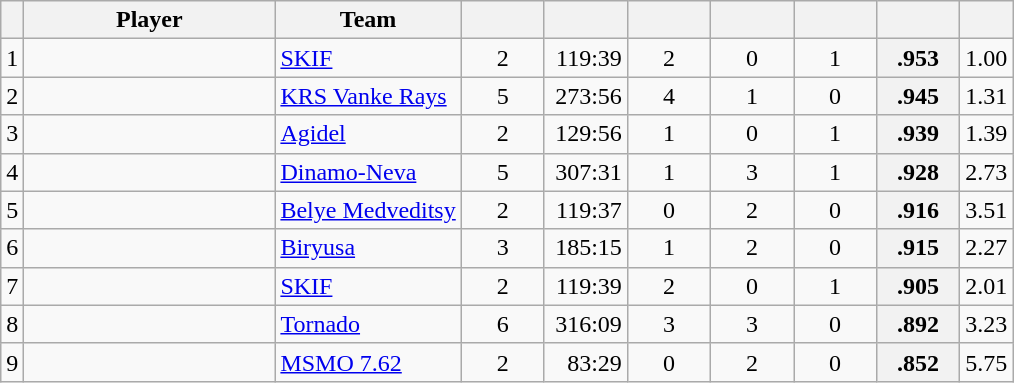<table class="wikitable sortable" style="text-align: center">
<tr>
<th></th>
<th style="width: 10em;">Player</th>
<th>Team</th>
<th style="width: 3em;"></th>
<th style="width: 3em;"></th>
<th style="width: 3em;"></th>
<th style="width: 3em;"></th>
<th style="width: 3em;"></th>
<th style="width: 3em;"></th>
<th></th>
</tr>
<tr>
<td>1</td>
<td style="text-align:left;"></td>
<td style="text-align:left;"><a href='#'>SKIF</a></td>
<td>2</td>
<td style="text-align:right;">119:39</td>
<td>2</td>
<td>0</td>
<td>1</td>
<th>.953</th>
<td>1.00</td>
</tr>
<tr>
<td>2</td>
<td style="text-align:left;"></td>
<td style="text-align:left;"><a href='#'>KRS Vanke Rays</a></td>
<td>5</td>
<td style="text-align:right;">273:56</td>
<td>4</td>
<td>1</td>
<td>0</td>
<th>.945</th>
<td>1.31</td>
</tr>
<tr>
<td>3</td>
<td style="text-align:left;"></td>
<td style="text-align:left;"><a href='#'>Agidel</a></td>
<td>2</td>
<td style="text-align:right;">129:56</td>
<td>1</td>
<td>0</td>
<td>1</td>
<th>.939</th>
<td>1.39</td>
</tr>
<tr>
<td>4</td>
<td style="text-align:left;"></td>
<td style="text-align:left;"><a href='#'>Dinamo-Neva</a></td>
<td>5</td>
<td style="text-align:right;">307:31</td>
<td>1</td>
<td>3</td>
<td>1</td>
<th>.928</th>
<td>2.73</td>
</tr>
<tr>
<td>5</td>
<td style="text-align:left;"></td>
<td style="text-align:left;"><a href='#'>Belye Medveditsy</a></td>
<td>2</td>
<td style="text-align:right;">119:37</td>
<td>0</td>
<td>2</td>
<td>0</td>
<th>.916</th>
<td>3.51</td>
</tr>
<tr>
<td>6</td>
<td style="text-align:left;"></td>
<td style="text-align:left;"><a href='#'>Biryusa</a></td>
<td>3</td>
<td style="text-align:right;">185:15</td>
<td>1</td>
<td>2</td>
<td>0</td>
<th>.915</th>
<td>2.27</td>
</tr>
<tr>
<td>7</td>
<td style="text-align:left;"></td>
<td style="text-align:left;"><a href='#'>SKIF</a></td>
<td>2</td>
<td style="text-align:right;">119:39</td>
<td>2</td>
<td>0</td>
<td>1</td>
<th>.905</th>
<td>2.01</td>
</tr>
<tr>
<td>8</td>
<td style="text-align:left;"></td>
<td style="text-align:left;"><a href='#'>Tornado</a></td>
<td>6</td>
<td style="text-align:right;">316:09</td>
<td>3</td>
<td>3</td>
<td>0</td>
<th>.892</th>
<td>3.23</td>
</tr>
<tr>
<td>9</td>
<td style="text-align:left;"></td>
<td style="text-align:left;"><a href='#'>MSMO 7.62</a></td>
<td>2</td>
<td style="text-align:right;">83:29</td>
<td>0</td>
<td>2</td>
<td>0</td>
<th>.852</th>
<td>5.75</td>
</tr>
</table>
